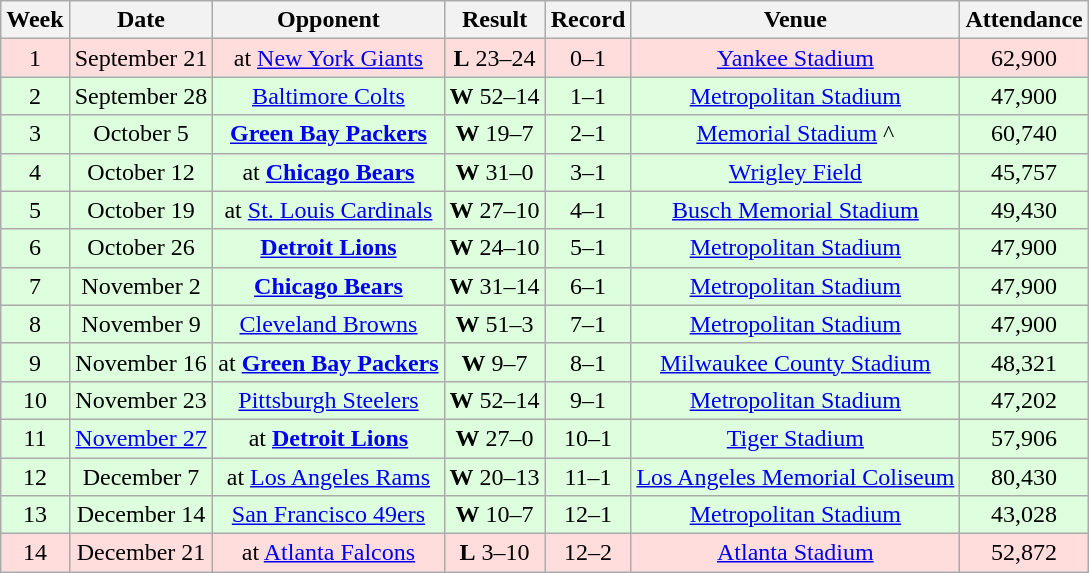<table class="wikitable" style="text-align:center">
<tr>
<th>Week</th>
<th>Date</th>
<th>Opponent</th>
<th>Result</th>
<th>Record</th>
<th>Venue</th>
<th>Attendance</th>
</tr>
<tr style="background:#ffdddd">
<td>1</td>
<td>September 21</td>
<td>at <a href='#'>New York Giants</a></td>
<td><strong>L</strong> 23–24</td>
<td>0–1</td>
<td><a href='#'>Yankee Stadium</a></td>
<td>62,900</td>
</tr>
<tr style="background:#ddffdd">
<td>2</td>
<td>September 28</td>
<td><a href='#'>Baltimore Colts</a></td>
<td><strong>W</strong> 52–14</td>
<td>1–1</td>
<td><a href='#'>Metropolitan Stadium</a></td>
<td>47,900</td>
</tr>
<tr style="background:#ddffdd">
<td>3</td>
<td>October 5</td>
<td><strong><a href='#'>Green Bay Packers</a></strong></td>
<td><strong>W</strong> 19–7</td>
<td>2–1</td>
<td><a href='#'>Memorial Stadium</a> ^</td>
<td>60,740</td>
</tr>
<tr style="background:#ddffdd">
<td>4</td>
<td>October 12</td>
<td>at <strong><a href='#'>Chicago Bears</a></strong></td>
<td><strong>W</strong> 31–0</td>
<td>3–1</td>
<td><a href='#'>Wrigley Field</a></td>
<td>45,757</td>
</tr>
<tr style="background:#ddffdd">
<td>5</td>
<td>October 19</td>
<td>at <a href='#'>St. Louis Cardinals</a></td>
<td><strong>W</strong> 27–10</td>
<td>4–1</td>
<td><a href='#'>Busch Memorial Stadium</a></td>
<td>49,430</td>
</tr>
<tr style="background:#ddffdd">
<td>6</td>
<td>October 26</td>
<td><strong><a href='#'>Detroit Lions</a></strong></td>
<td><strong>W</strong> 24–10</td>
<td>5–1</td>
<td><a href='#'>Metropolitan Stadium</a></td>
<td>47,900</td>
</tr>
<tr style="background:#ddffdd">
<td>7</td>
<td>November 2</td>
<td><strong><a href='#'>Chicago Bears</a></strong></td>
<td><strong>W</strong> 31–14</td>
<td>6–1</td>
<td><a href='#'>Metropolitan Stadium</a></td>
<td>47,900</td>
</tr>
<tr style="background:#ddffdd">
<td>8</td>
<td>November 9</td>
<td><a href='#'>Cleveland Browns</a></td>
<td><strong>W</strong> 51–3</td>
<td>7–1</td>
<td><a href='#'>Metropolitan Stadium</a></td>
<td>47,900</td>
</tr>
<tr style="background:#ddffdd">
<td>9</td>
<td>November 16</td>
<td>at <strong><a href='#'>Green Bay Packers</a></strong></td>
<td><strong>W</strong> 9–7</td>
<td>8–1</td>
<td><a href='#'>Milwaukee County Stadium</a></td>
<td>48,321</td>
</tr>
<tr style="background:#ddffdd">
<td>10</td>
<td>November 23</td>
<td><a href='#'>Pittsburgh Steelers</a></td>
<td><strong>W</strong> 52–14</td>
<td>9–1</td>
<td><a href='#'>Metropolitan Stadium</a></td>
<td>47,202</td>
</tr>
<tr style="background:#ddffdd">
<td>11</td>
<td><a href='#'>November 27</a></td>
<td>at <strong><a href='#'>Detroit Lions</a></strong></td>
<td><strong>W</strong> 27–0</td>
<td>10–1</td>
<td><a href='#'>Tiger Stadium</a></td>
<td>57,906</td>
</tr>
<tr style="background:#ddffdd">
<td>12</td>
<td>December 7</td>
<td>at <a href='#'>Los Angeles Rams</a></td>
<td><strong>W</strong> 20–13</td>
<td>11–1</td>
<td><a href='#'>Los Angeles Memorial Coliseum</a></td>
<td>80,430</td>
</tr>
<tr style="background:#ddffdd">
<td>13</td>
<td>December 14</td>
<td><a href='#'>San Francisco 49ers</a></td>
<td><strong>W</strong> 10–7</td>
<td>12–1</td>
<td><a href='#'>Metropolitan Stadium</a></td>
<td>43,028</td>
</tr>
<tr style="background:#ffdddd">
<td>14</td>
<td>December 21</td>
<td>at <a href='#'>Atlanta Falcons</a></td>
<td><strong>L</strong> 3–10</td>
<td>12–2</td>
<td><a href='#'>Atlanta Stadium</a></td>
<td>52,872</td>
</tr>
</table>
